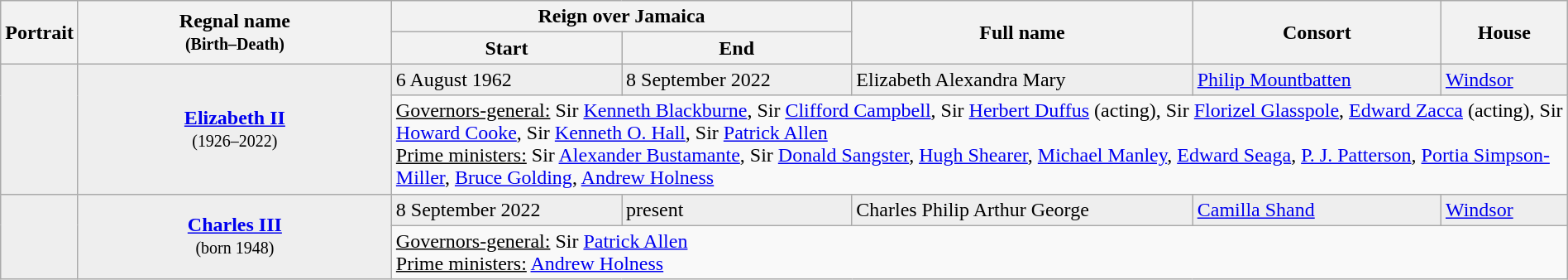<table class="wikitable" style="width:100%;">
<tr>
<th rowspan="2">Portrait</th>
<th rowspan="2" style="width:20%;">Regnal name<br><small>(Birth–Death)</small></th>
<th colspan=2>Reign over Jamaica</th>
<th rowspan="2">Full name</th>
<th rowspan="2">Consort</th>
<th rowspan="2">House</th>
</tr>
<tr>
<th>Start</th>
<th>End</th>
</tr>
<tr style="background:#eee;">
<td rowspan="2" style="text-align:center;"></td>
<td rowspan="2" style="text-align:center;"><strong><a href='#'>Elizabeth II</a></strong><br><small>(1926–2022)</small></td>
<td>6 August 1962</td>
<td>8 September 2022</td>
<td>Elizabeth Alexandra Mary</td>
<td><a href='#'>Philip Mountbatten</a></td>
<td><a href='#'>Windsor</a></td>
</tr>
<tr>
<td colspan="5"><u>Governors-general:</u> Sir <a href='#'>Kenneth Blackburne</a>, Sir <a href='#'>Clifford Campbell</a>, Sir <a href='#'>Herbert Duffus</a> (acting), Sir <a href='#'>Florizel Glasspole</a>, <a href='#'>Edward Zacca</a> (acting), Sir <a href='#'>Howard Cooke</a>, Sir <a href='#'>Kenneth O. Hall</a>, Sir <a href='#'>Patrick Allen</a><br><u>Prime ministers:</u> Sir <a href='#'>Alexander Bustamante</a>, Sir <a href='#'>Donald Sangster</a>, <a href='#'>Hugh Shearer</a>, <a href='#'>Michael Manley</a>, <a href='#'>Edward Seaga</a>, <a href='#'>P. J. Patterson</a>, <a href='#'>Portia Simpson-Miller</a>, <a href='#'>Bruce Golding</a>, <a href='#'>Andrew Holness</a></td>
</tr>
<tr style="background:#eee;">
<td rowspan="2" style="text-align:center;"></td>
<td rowspan="2" style="text-align:center;"><strong><a href='#'>Charles III</a></strong><br><small>(born 1948)</small></td>
<td>8 September 2022</td>
<td>present</td>
<td>Charles Philip Arthur George</td>
<td><a href='#'>Camilla Shand</a></td>
<td><a href='#'>Windsor</a></td>
</tr>
<tr>
<td colspan="5"><u>Governors-general:</u> Sir <a href='#'>Patrick Allen</a><br><u>Prime ministers:</u> <a href='#'>Andrew Holness</a></td>
</tr>
</table>
